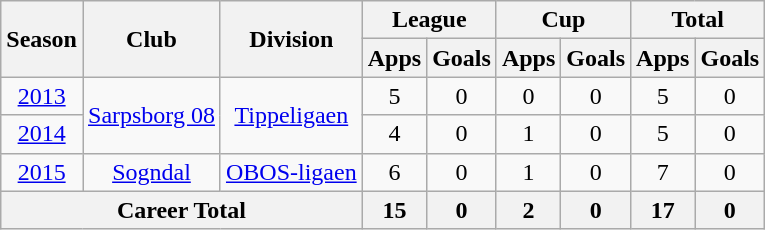<table class="wikitable" style="text-align: center;">
<tr>
<th rowspan="2">Season</th>
<th rowspan="2">Club</th>
<th rowspan="2">Division</th>
<th colspan="2">League</th>
<th colspan="2">Cup</th>
<th colspan="2">Total</th>
</tr>
<tr>
<th>Apps</th>
<th>Goals</th>
<th>Apps</th>
<th>Goals</th>
<th>Apps</th>
<th>Goals</th>
</tr>
<tr>
<td><a href='#'>2013</a></td>
<td rowspan="2" valign="center"><a href='#'>Sarpsborg 08</a></td>
<td rowspan="2" valign="center"><a href='#'>Tippeligaen</a></td>
<td>5</td>
<td>0</td>
<td>0</td>
<td>0</td>
<td>5</td>
<td>0</td>
</tr>
<tr>
<td><a href='#'>2014</a></td>
<td>4</td>
<td>0</td>
<td>1</td>
<td>0</td>
<td>5</td>
<td>0</td>
</tr>
<tr>
<td><a href='#'>2015</a></td>
<td rowspan="1" valign="center"><a href='#'>Sogndal</a></td>
<td rowspan="1" valign="center"><a href='#'>OBOS-ligaen</a></td>
<td>6</td>
<td>0</td>
<td>1</td>
<td>0</td>
<td>7</td>
<td>0</td>
</tr>
<tr>
<th colspan="3">Career Total</th>
<th>15</th>
<th>0</th>
<th>2</th>
<th>0</th>
<th>17</th>
<th>0</th>
</tr>
</table>
